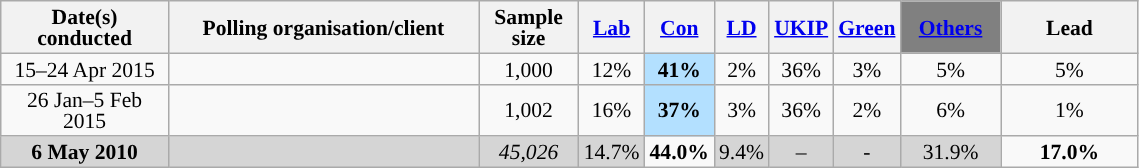<table class="wikitable sortable" style="text-align:center;font-size:90%;line-height:14px">
<tr>
<th ! style="width:105px;">Date(s)<br>conducted</th>
<th style="width:200px;">Polling organisation/client</th>
<th class="unsortable" style="width:60px;">Sample size</th>
<th class="unsortable" style="background:"><a href='#'><span>Lab</span></a></th>
<th class="unsortable" style="background:"><a href='#'><span>Con</span></a></th>
<th class="unsortable" style="background:"><a href='#'><span>LD</span></a></th>
<th class="unsortable" style="background:"><a href='#'><span>UKIP</span></a></th>
<th class="unsortable" style="background:"><a href='#'><span>Green</span></a></th>
<th class="unsortable" style="background:gray; width:60px;"><a href='#'><span>Others</span></a></th>
<th class="unsortable" style="width:85px;">Lead</th>
</tr>
<tr>
<td>15–24 Apr 2015</td>
<td> </td>
<td>1,000</td>
<td>12%</td>
<td style="background:#B3E0FF"><strong>41%</strong></td>
<td>2%</td>
<td>36%</td>
<td>3%</td>
<td>5%</td>
<td style="background:">5%</td>
</tr>
<tr>
<td>26 Jan–5 Feb 2015</td>
<td> </td>
<td>1,002</td>
<td>16%</td>
<td style="background:#B3E0FF"><strong>37%</strong></td>
<td>3%</td>
<td>36%</td>
<td>2%</td>
<td>6%</td>
<td style="background:">1%</td>
</tr>
<tr>
<td style="background:#D5D5D5"><strong>6 May 2010</strong></td>
<td style="background:#D5D5D5"></td>
<td style="background:#D5D5D5"><em>45,026</em></td>
<td style="background:#D5D5D5">14.7%</td>
<td style="background:"><strong>44.0%</strong></td>
<td style="background:#D5D5D5">9.4%</td>
<td style="background:#D5D5D5">–</td>
<td style="background:#D5D5D5">-</td>
<td style="background:#D5D5D5">31.9%</td>
<td style="background:"><strong>17.0% </strong></td>
</tr>
</table>
